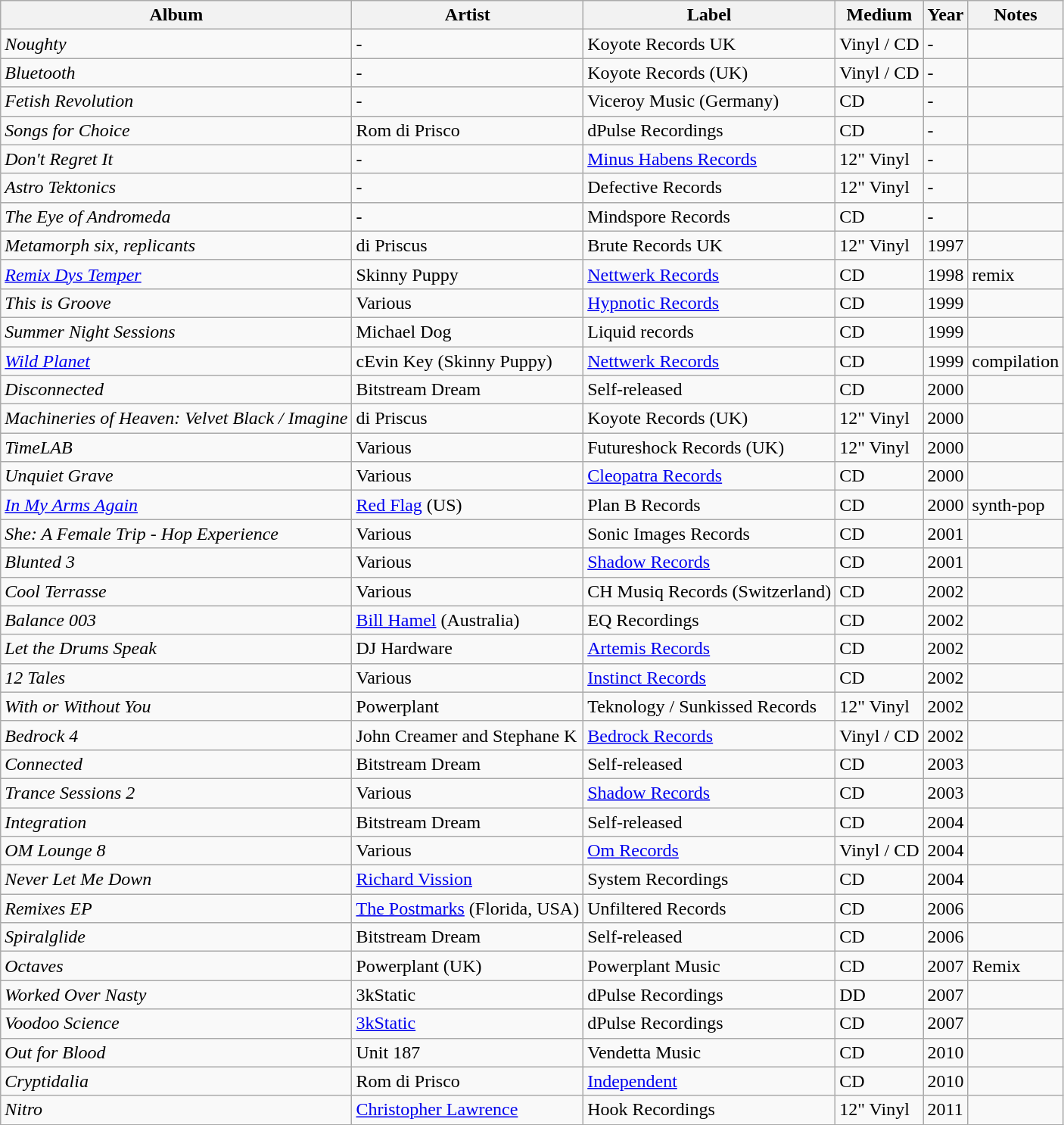<table class="wikitable">
<tr>
<th>Album</th>
<th>Artist</th>
<th>Label</th>
<th>Medium</th>
<th>Year</th>
<th>Notes</th>
</tr>
<tr>
<td><em>Noughty</em></td>
<td>-</td>
<td>Koyote Records UK</td>
<td>Vinyl / CD</td>
<td>-</td>
<td></td>
</tr>
<tr>
<td><em>Bluetooth</em></td>
<td>-</td>
<td>Koyote Records (UK)</td>
<td>Vinyl / CD</td>
<td>-</td>
<td></td>
</tr>
<tr>
<td><em>Fetish Revolution</em></td>
<td>-</td>
<td>Viceroy Music (Germany)</td>
<td>CD</td>
<td>-</td>
<td></td>
</tr>
<tr>
<td><em>Songs for Choice</em></td>
<td>Rom di Prisco</td>
<td>dPulse Recordings</td>
<td>CD</td>
<td>-</td>
<td></td>
</tr>
<tr>
<td><em>Don't Regret It</em></td>
<td>-</td>
<td><a href='#'>Minus Habens Records</a></td>
<td>12" Vinyl</td>
<td>-</td>
<td></td>
</tr>
<tr>
<td><em>Astro Tektonics</em></td>
<td>-</td>
<td>Defective Records</td>
<td>12" Vinyl</td>
<td>-</td>
<td></td>
</tr>
<tr>
<td><em>The Eye of Andromeda</em></td>
<td>-</td>
<td>Mindspore Records</td>
<td>CD</td>
<td>-</td>
<td></td>
</tr>
<tr>
<td><em>Metamorph six, replicants</em></td>
<td>di Priscus</td>
<td>Brute Records UK</td>
<td>12" Vinyl</td>
<td>1997</td>
<td></td>
</tr>
<tr>
<td><em><a href='#'>Remix Dys Temper</a></em></td>
<td>Skinny Puppy</td>
<td><a href='#'>Nettwerk Records</a></td>
<td>CD</td>
<td>1998</td>
<td>remix</td>
</tr>
<tr>
<td><em>This is Groove</em></td>
<td>Various</td>
<td><a href='#'>Hypnotic Records</a></td>
<td>CD</td>
<td>1999</td>
<td></td>
</tr>
<tr>
<td><em>Summer Night Sessions</em></td>
<td>Michael Dog</td>
<td>Liquid records</td>
<td>CD</td>
<td>1999</td>
<td></td>
</tr>
<tr>
<td><a href='#'><em>Wild Planet</em></a></td>
<td>cEvin Key (Skinny Puppy)</td>
<td><a href='#'>Nettwerk Records</a></td>
<td>CD</td>
<td>1999</td>
<td>compilation</td>
</tr>
<tr>
<td><em>Disconnected</em></td>
<td>Bitstream Dream</td>
<td>Self-released</td>
<td>CD</td>
<td>2000</td>
<td></td>
</tr>
<tr>
<td><em>Machineries of Heaven: Velvet Black / Imagine</em></td>
<td>di Priscus</td>
<td>Koyote Records (UK)</td>
<td>12" Vinyl</td>
<td>2000</td>
<td></td>
</tr>
<tr>
<td><em>TimeLAB</em></td>
<td>Various</td>
<td>Futureshock Records (UK)</td>
<td>12" Vinyl</td>
<td>2000</td>
<td></td>
</tr>
<tr>
<td><em>Unquiet Grave</em></td>
<td>Various</td>
<td><a href='#'>Cleopatra Records</a></td>
<td>CD</td>
<td>2000</td>
<td></td>
</tr>
<tr>
<td><em><a href='#'>In My Arms Again</a></em></td>
<td><a href='#'>Red Flag</a> (US)</td>
<td>Plan B Records</td>
<td>CD</td>
<td>2000</td>
<td>synth-pop</td>
</tr>
<tr>
<td><em>She: A Female Trip - Hop Experience</em></td>
<td>Various</td>
<td>Sonic Images Records</td>
<td>CD</td>
<td>2001</td>
<td></td>
</tr>
<tr>
<td><em>Blunted 3</em></td>
<td>Various</td>
<td><a href='#'>Shadow Records</a></td>
<td>CD</td>
<td>2001</td>
<td></td>
</tr>
<tr>
<td><em>Cool Terrasse</em></td>
<td>Various</td>
<td>CH Musiq Records (Switzerland)</td>
<td>CD</td>
<td>2002</td>
<td></td>
</tr>
<tr>
<td><em>Balance 003</em></td>
<td><a href='#'>Bill Hamel</a> (Australia)</td>
<td>EQ Recordings</td>
<td>CD</td>
<td>2002</td>
<td></td>
</tr>
<tr>
<td><em>Let the Drums Speak</em></td>
<td>DJ Hardware</td>
<td><a href='#'>Artemis Records</a></td>
<td>CD</td>
<td>2002</td>
<td></td>
</tr>
<tr>
<td><em>12 Tales</em></td>
<td>Various</td>
<td><a href='#'>Instinct Records</a></td>
<td>CD</td>
<td>2002</td>
<td></td>
</tr>
<tr>
<td><em>With or Without You</em></td>
<td>Powerplant</td>
<td>Teknology / Sunkissed Records</td>
<td>12" Vinyl</td>
<td>2002</td>
<td></td>
</tr>
<tr>
<td><em>Bedrock 4</em></td>
<td>John Creamer and Stephane K</td>
<td><a href='#'>Bedrock Records</a></td>
<td>Vinyl / CD</td>
<td>2002</td>
<td></td>
</tr>
<tr>
<td><em>Connected</em></td>
<td>Bitstream Dream</td>
<td>Self-released</td>
<td>CD</td>
<td>2003</td>
<td></td>
</tr>
<tr>
<td><em>Trance Sessions 2</em></td>
<td>Various</td>
<td><a href='#'>Shadow Records</a></td>
<td>CD</td>
<td>2003</td>
<td></td>
</tr>
<tr>
<td><em>Integration</em></td>
<td>Bitstream Dream</td>
<td>Self-released</td>
<td>CD</td>
<td>2004</td>
<td></td>
</tr>
<tr>
<td><em>OM Lounge 8</em></td>
<td>Various</td>
<td><a href='#'>Om Records</a></td>
<td>Vinyl / CD</td>
<td>2004</td>
<td></td>
</tr>
<tr>
<td><em>Never Let Me Down</em></td>
<td><a href='#'>Richard Vission</a></td>
<td>System Recordings</td>
<td>CD</td>
<td>2004</td>
<td></td>
</tr>
<tr>
<td><em>Remixes EP</em></td>
<td><a href='#'>The Postmarks</a> (Florida, USA)</td>
<td>Unfiltered Records</td>
<td>CD</td>
<td>2006</td>
<td></td>
</tr>
<tr>
<td><em>Spiralglide</em></td>
<td>Bitstream Dream</td>
<td>Self-released</td>
<td>CD</td>
<td>2006</td>
<td></td>
</tr>
<tr>
<td><em>Octaves</em></td>
<td>Powerplant (UK)</td>
<td>Powerplant Music</td>
<td>CD</td>
<td>2007</td>
<td>Remix</td>
</tr>
<tr>
<td><em>Worked Over Nasty</em></td>
<td>3kStatic</td>
<td>dPulse Recordings</td>
<td>DD</td>
<td>2007</td>
<td></td>
</tr>
<tr>
<td><em>Voodoo Science</em></td>
<td><a href='#'>3kStatic</a></td>
<td>dPulse Recordings</td>
<td>CD</td>
<td>2007</td>
<td></td>
</tr>
<tr>
<td><em>Out for Blood</em></td>
<td>Unit 187</td>
<td>Vendetta Music</td>
<td>CD</td>
<td>2010</td>
<td></td>
</tr>
<tr>
<td><em>Cryptidalia</em></td>
<td>Rom di Prisco</td>
<td><a href='#'>Independent</a></td>
<td>CD</td>
<td>2010</td>
<td></td>
</tr>
<tr>
<td><em>Nitro</em></td>
<td><a href='#'>Christopher Lawrence</a></td>
<td>Hook Recordings</td>
<td>12" Vinyl</td>
<td>2011</td>
<td></td>
</tr>
</table>
